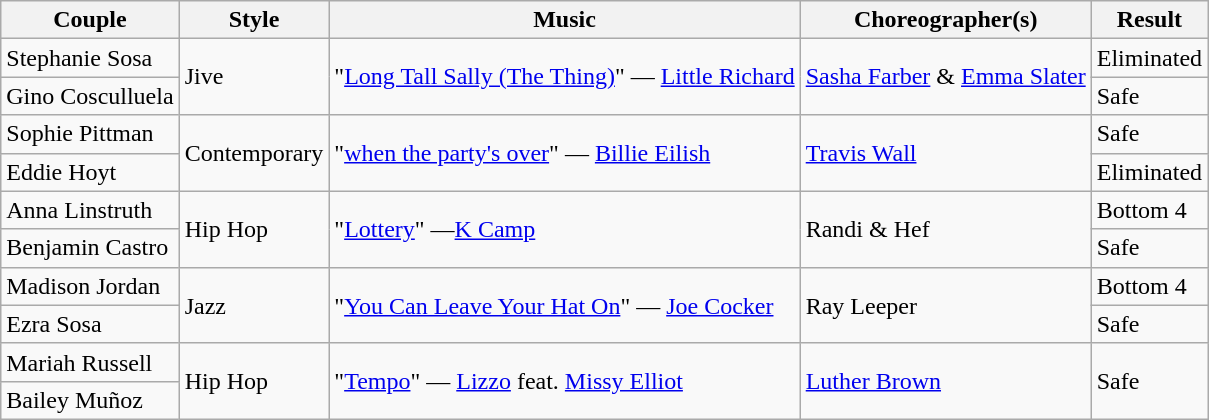<table class="wikitable">
<tr>
<th>Couple</th>
<th>Style</th>
<th>Music</th>
<th>Choreographer(s)</th>
<th>Result</th>
</tr>
<tr>
<td>Stephanie Sosa</td>
<td rowspan="2">Jive</td>
<td rowspan="2">"<a href='#'>Long Tall Sally (The Thing)</a>" — <a href='#'>Little Richard</a></td>
<td rowspan="2"><a href='#'>Sasha Farber</a> & <a href='#'>Emma Slater</a></td>
<td>Eliminated</td>
</tr>
<tr>
<td>Gino Cosculluela</td>
<td>Safe</td>
</tr>
<tr>
<td>Sophie Pittman</td>
<td rowspan="2">Contemporary</td>
<td rowspan="2">"<a href='#'>when the party's over</a>" — <a href='#'>Billie Eilish</a></td>
<td rowspan="2"><a href='#'>Travis Wall</a></td>
<td>Safe</td>
</tr>
<tr>
<td>Eddie Hoyt</td>
<td>Eliminated</td>
</tr>
<tr>
<td>Anna Linstruth</td>
<td rowspan="2">Hip Hop</td>
<td rowspan="2">"<a href='#'>Lottery</a>" —<a href='#'>K Camp</a></td>
<td rowspan="2">Randi & Hef</td>
<td>Bottom 4</td>
</tr>
<tr>
<td>Benjamin Castro</td>
<td>Safe</td>
</tr>
<tr>
<td>Madison Jordan</td>
<td rowspan="2">Jazz</td>
<td rowspan="2">"<a href='#'>You Can Leave Your Hat On</a>" — <a href='#'>Joe Cocker</a></td>
<td rowspan="2">Ray Leeper</td>
<td>Bottom 4</td>
</tr>
<tr>
<td>Ezra Sosa</td>
<td>Safe</td>
</tr>
<tr>
<td>Mariah Russell</td>
<td rowspan="2">Hip Hop</td>
<td rowspan="2">"<a href='#'>Tempo</a>" — <a href='#'>Lizzo</a> feat. <a href='#'>Missy Elliot</a></td>
<td rowspan="2"><a href='#'>Luther Brown</a></td>
<td rowspan="2">Safe</td>
</tr>
<tr>
<td>Bailey Muñoz</td>
</tr>
</table>
